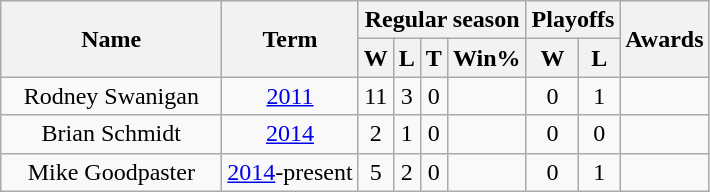<table class="wikitable">
<tr>
<th rowspan="2" style="width:140px;">Name</th>
<th rowspan="2">Term</th>
<th colspan="4">Regular season</th>
<th colspan="2">Playoffs</th>
<th rowspan="2">Awards</th>
</tr>
<tr>
<th>W</th>
<th>L</th>
<th>T</th>
<th>Win%</th>
<th>W</th>
<th>L</th>
</tr>
<tr>
<td style="text-align:center;">Rodney Swanigan</td>
<td style="text-align:center;"><a href='#'>2011</a></td>
<td style="text-align:center;">11</td>
<td style="text-align:center;">3</td>
<td style="text-align:center;">0</td>
<td style="text-align:center;"></td>
<td style="text-align:center;">0</td>
<td style="text-align:center;">1</td>
<td style="text-align:center;"></td>
</tr>
<tr>
<td style="text-align:center;">Brian Schmidt</td>
<td style="text-align:center;"><a href='#'>2014</a></td>
<td style="text-align:center;">2</td>
<td style="text-align:center;">1</td>
<td style="text-align:center;">0</td>
<td style="text-align:center;"></td>
<td style="text-align:center;">0</td>
<td style="text-align:center;">0</td>
<td style="text-align:center;"></td>
</tr>
<tr>
<td style="text-align:center;">Mike Goodpaster</td>
<td style="text-align:center;"><a href='#'>2014</a>-present</td>
<td style="text-align:center;">5</td>
<td style="text-align:center;">2</td>
<td style="text-align:center;">0</td>
<td style="text-align:center;"></td>
<td style="text-align:center;">0</td>
<td style="text-align:center;">1</td>
<td style="text-align:center;"></td>
</tr>
</table>
